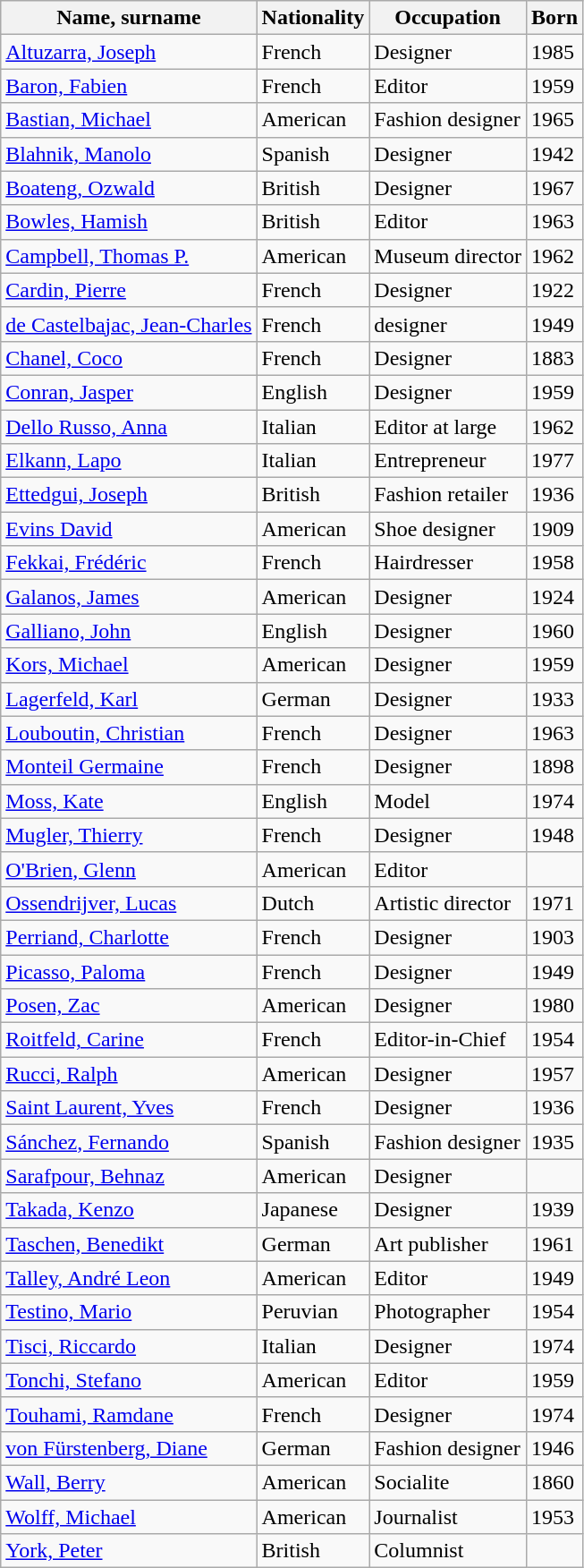<table class="wikitable sortable">
<tr>
<th>Name, surname</th>
<th>Nationality</th>
<th>Occupation</th>
<th>Born</th>
</tr>
<tr>
<td><a href='#'>Altuzarra, Joseph</a></td>
<td>French</td>
<td>Designer</td>
<td>1985</td>
</tr>
<tr>
<td><a href='#'>Baron, Fabien</a> </td>
<td>French</td>
<td>Editor</td>
<td>1959</td>
</tr>
<tr>
<td><a href='#'>Bastian, Michael</a></td>
<td>American</td>
<td>Fashion designer</td>
<td>1965</td>
</tr>
<tr>
<td><a href='#'>Blahnik, Manolo</a></td>
<td>Spanish</td>
<td>Designer</td>
<td>1942</td>
</tr>
<tr>
<td><a href='#'>Boateng, Ozwald</a></td>
<td>British</td>
<td>Designer</td>
<td>1967</td>
</tr>
<tr>
<td><a href='#'>Bowles, Hamish</a></td>
<td>British</td>
<td>Editor</td>
<td>1963</td>
</tr>
<tr>
<td><a href='#'>Campbell, Thomas P.</a></td>
<td>American</td>
<td>Museum director</td>
<td>1962</td>
</tr>
<tr>
<td><a href='#'>Cardin, Pierre</a></td>
<td>French</td>
<td>Designer</td>
<td>1922</td>
</tr>
<tr>
<td><a href='#'>de Castelbajac, Jean-Charles</a></td>
<td>French</td>
<td>designer</td>
<td>1949</td>
</tr>
<tr>
<td><a href='#'>Chanel, Coco</a> </td>
<td>French</td>
<td>Designer</td>
<td>1883</td>
</tr>
<tr>
<td><a href='#'>Conran, Jasper</a></td>
<td>English</td>
<td>Designer</td>
<td>1959</td>
</tr>
<tr>
<td><a href='#'>Dello Russo, Anna</a></td>
<td>Italian</td>
<td>Editor at large</td>
<td>1962</td>
</tr>
<tr>
<td><a href='#'>Elkann, Lapo</a></td>
<td>Italian</td>
<td>Entrepreneur</td>
<td>1977</td>
</tr>
<tr>
<td><a href='#'>Ettedgui, Joseph</a></td>
<td>British</td>
<td>Fashion retailer</td>
<td>1936</td>
</tr>
<tr>
<td><a href='#'>Evins David</a></td>
<td>American</td>
<td>Shoe designer</td>
<td>1909</td>
</tr>
<tr>
<td><a href='#'>Fekkai, Frédéric</a></td>
<td>French</td>
<td>Hairdresser</td>
<td>1958</td>
</tr>
<tr>
<td><a href='#'>Galanos, James</a></td>
<td>American</td>
<td>Designer</td>
<td>1924</td>
</tr>
<tr>
<td><a href='#'>Galliano, John</a></td>
<td>English</td>
<td>Designer</td>
<td>1960</td>
</tr>
<tr>
<td><a href='#'>Kors, Michael</a></td>
<td>American</td>
<td>Designer</td>
<td>1959</td>
</tr>
<tr>
<td><a href='#'>Lagerfeld, Karl</a></td>
<td>German</td>
<td>Designer</td>
<td>1933</td>
</tr>
<tr>
<td><a href='#'>Louboutin, Christian</a> </td>
<td>French</td>
<td>Designer</td>
<td>1963</td>
</tr>
<tr>
<td><a href='#'>Monteil Germaine</a></td>
<td>French</td>
<td>Designer</td>
<td>1898</td>
</tr>
<tr>
<td><a href='#'>Moss, Kate</a></td>
<td>English</td>
<td>Model</td>
<td>1974</td>
</tr>
<tr>
<td><a href='#'>Mugler, Thierry</a></td>
<td>French</td>
<td>Designer</td>
<td>1948</td>
</tr>
<tr>
<td><a href='#'>O'Brien, Glenn</a></td>
<td>American</td>
<td>Editor</td>
<td></td>
</tr>
<tr>
<td><a href='#'>Ossendrijver, Lucas</a></td>
<td>Dutch</td>
<td>Artistic director</td>
<td>1971</td>
</tr>
<tr>
<td><a href='#'>Perriand, Charlotte</a></td>
<td>French</td>
<td>Designer</td>
<td>1903</td>
</tr>
<tr>
<td><a href='#'>Picasso, Paloma</a></td>
<td>French</td>
<td>Designer</td>
<td>1949</td>
</tr>
<tr>
<td><a href='#'>Posen, Zac</a></td>
<td>American</td>
<td>Designer</td>
<td>1980</td>
</tr>
<tr>
<td><a href='#'>Roitfeld, Carine</a></td>
<td>French</td>
<td>Editor-in-Chief</td>
<td>1954</td>
</tr>
<tr>
<td><a href='#'>Rucci, Ralph</a> </td>
<td>American</td>
<td>Designer</td>
<td>1957</td>
</tr>
<tr>
<td><a href='#'>Saint Laurent, Yves</a></td>
<td>French</td>
<td>Designer</td>
<td>1936</td>
</tr>
<tr>
<td><a href='#'>Sánchez, Fernando</a></td>
<td>Spanish</td>
<td>Fashion designer</td>
<td>1935</td>
</tr>
<tr>
<td><a href='#'>Sarafpour, Behnaz</a></td>
<td>American</td>
<td>Designer</td>
<td></td>
</tr>
<tr>
<td><a href='#'>Takada, Kenzo</a></td>
<td>Japanese</td>
<td>Designer</td>
<td>1939</td>
</tr>
<tr>
<td><a href='#'>Taschen, Benedikt</a></td>
<td>German</td>
<td>Art publisher</td>
<td>1961</td>
</tr>
<tr>
<td><a href='#'>Talley, André Leon</a> </td>
<td>American</td>
<td>Editor</td>
<td>1949</td>
</tr>
<tr>
<td><a href='#'>Testino, Mario</a></td>
<td>Peruvian</td>
<td>Photographer</td>
<td>1954</td>
</tr>
<tr>
<td><a href='#'>Tisci, Riccardo</a></td>
<td>Italian</td>
<td>Designer</td>
<td>1974</td>
</tr>
<tr>
<td><a href='#'>Tonchi, Stefano</a></td>
<td>American</td>
<td>Editor</td>
<td>1959</td>
</tr>
<tr>
<td><a href='#'>Touhami, Ramdane</a></td>
<td>French</td>
<td>Designer</td>
<td>1974</td>
</tr>
<tr>
<td><a href='#'>von Fürstenberg, Diane</a></td>
<td>German</td>
<td>Fashion designer</td>
<td>1946</td>
</tr>
<tr>
<td><a href='#'>Wall, Berry</a> </td>
<td>American</td>
<td>Socialite</td>
<td>1860</td>
</tr>
<tr>
<td><a href='#'>Wolff, Michael</a></td>
<td>American</td>
<td>Journalist</td>
<td>1953</td>
</tr>
<tr>
<td><a href='#'>York, Peter</a></td>
<td>British</td>
<td>Columnist</td>
<td></td>
</tr>
</table>
